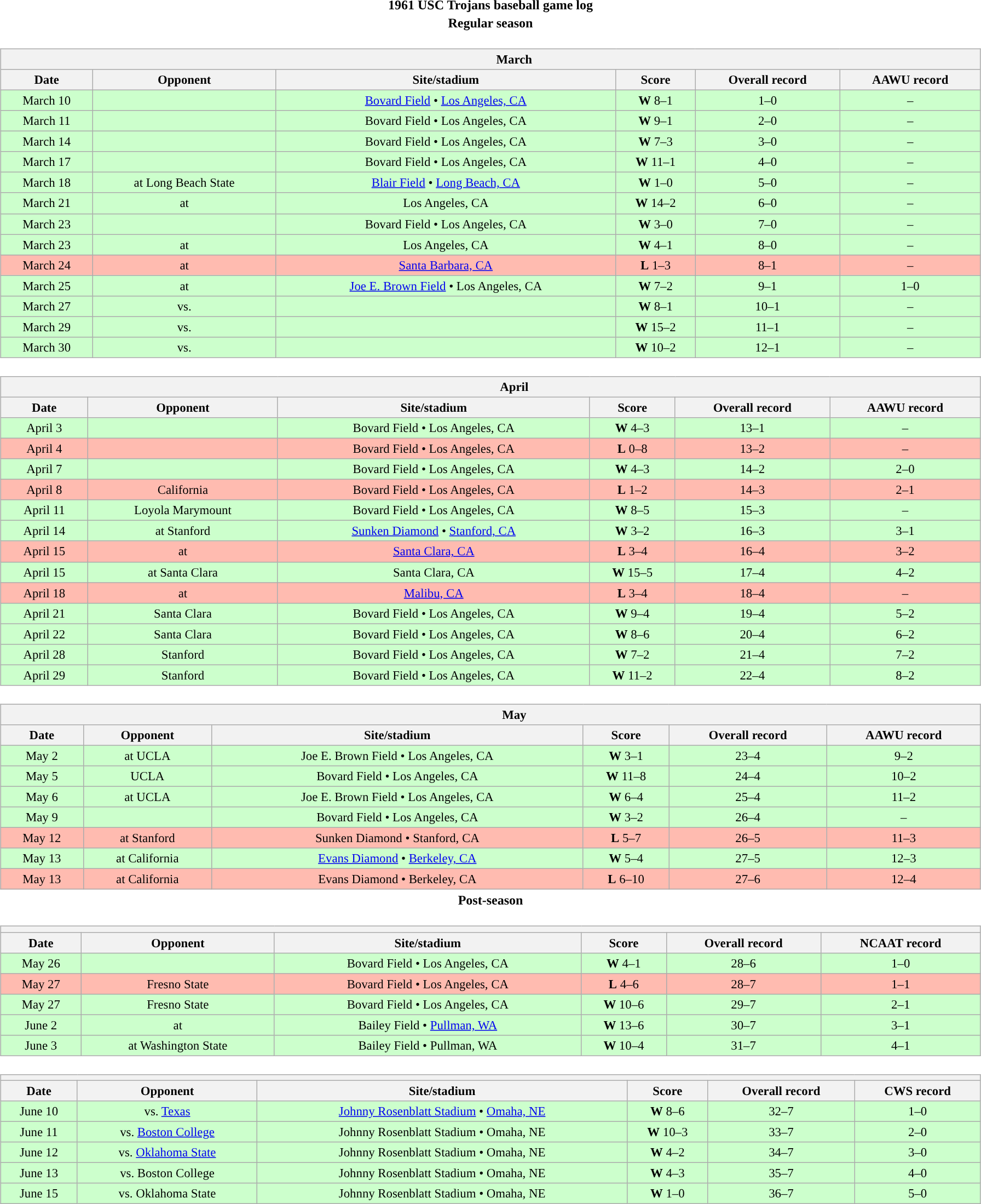<table class="toccolours" width=95% style="clear:both; margin:1.5em auto; text-align:center;">
<tr>
<th colspan=2>1961 USC Trojans baseball game log</th>
</tr>
<tr>
<th colspan=2>Regular season</th>
</tr>
<tr valign="top">
<td><br><table class="wikitable collapsible collapsed" style="margin:auto; width:100%; text-align:center; font-size:95%">
<tr>
<th colspan=12 style="padding-left:4em;">March</th>
</tr>
<tr>
<th>Date</th>
<th>Opponent</th>
<th>Site/stadium</th>
<th>Score</th>
<th>Overall record</th>
<th>AAWU record</th>
</tr>
<tr bgcolor=ccffcc>
<td>March 10</td>
<td></td>
<td><a href='#'>Bovard Field</a> • <a href='#'>Los Angeles, CA</a></td>
<td><strong>W</strong> 8–1</td>
<td>1–0</td>
<td>–</td>
</tr>
<tr bgcolor=ccffcc>
<td>March 11</td>
<td></td>
<td>Bovard Field • Los Angeles, CA</td>
<td><strong>W</strong> 9–1</td>
<td>2–0</td>
<td>–</td>
</tr>
<tr bgcolor=ccffcc>
<td>March 14</td>
<td></td>
<td>Bovard Field • Los Angeles, CA</td>
<td><strong>W</strong> 7–3</td>
<td>3–0</td>
<td>–</td>
</tr>
<tr bgcolor=ccffcc>
<td>March 17</td>
<td></td>
<td>Bovard Field • Los Angeles, CA</td>
<td><strong>W</strong> 11–1</td>
<td>4–0</td>
<td>–</td>
</tr>
<tr bgcolor=ccffcc>
<td>March 18</td>
<td>at Long Beach State</td>
<td><a href='#'>Blair Field</a> • <a href='#'>Long Beach, CA</a></td>
<td><strong>W</strong> 1–0</td>
<td>5–0</td>
<td>–</td>
</tr>
<tr bgcolor=ccffcc>
<td>March 21</td>
<td>at </td>
<td>Los Angeles, CA</td>
<td><strong>W</strong> 14–2</td>
<td>6–0</td>
<td>–</td>
</tr>
<tr bgcolor=ccffcc>
<td>March 23</td>
<td></td>
<td>Bovard Field • Los Angeles, CA</td>
<td><strong>W</strong> 3–0</td>
<td>7–0</td>
<td>–</td>
</tr>
<tr bgcolor=ccffcc>
<td>March 23</td>
<td>at </td>
<td>Los Angeles, CA</td>
<td><strong>W</strong> 4–1</td>
<td>8–0</td>
<td>–</td>
</tr>
<tr bgcolor=ffbbb>
<td>March 24</td>
<td>at </td>
<td><a href='#'>Santa Barbara, CA</a></td>
<td><strong>L</strong> 1–3</td>
<td>8–1</td>
<td>–</td>
</tr>
<tr bgcolor=ccffcc>
<td>March 25</td>
<td>at </td>
<td><a href='#'>Joe E. Brown Field</a> • Los Angeles, CA</td>
<td><strong>W</strong> 7–2</td>
<td>9–1</td>
<td>1–0</td>
</tr>
<tr bgcolor=ccffcc>
<td>March 27</td>
<td>vs. </td>
<td></td>
<td><strong>W</strong> 8–1</td>
<td>10–1</td>
<td>–</td>
</tr>
<tr bgcolor=ccffcc>
<td>March 29</td>
<td>vs. </td>
<td></td>
<td><strong>W</strong> 15–2</td>
<td>11–1</td>
<td>–</td>
</tr>
<tr bgcolor=ccffcc>
<td>March 30</td>
<td>vs. </td>
<td></td>
<td><strong>W</strong> 10–2</td>
<td>12–1</td>
<td>–</td>
</tr>
</table>
</td>
</tr>
<tr>
<td><br><table class="wikitable collapsible collapsed" style="margin:auto; width:100%; text-align:center; font-size:95%">
<tr>
<th colspan=12 style="padding-left:4em;">April</th>
</tr>
<tr>
<th>Date</th>
<th>Opponent</th>
<th>Site/stadium</th>
<th>Score</th>
<th>Overall record</th>
<th>AAWU record</th>
</tr>
<tr bgcolor=ccffcc>
<td>April 3</td>
<td></td>
<td>Bovard Field • Los Angeles, CA</td>
<td><strong>W</strong> 4–3</td>
<td>13–1</td>
<td>–</td>
</tr>
<tr bgcolor=ffbbb>
<td>April 4</td>
<td></td>
<td>Bovard Field • Los Angeles, CA</td>
<td><strong>L</strong> 0–8</td>
<td>13–2</td>
<td>–</td>
</tr>
<tr bgcolor=ccffcc>
<td>April 7</td>
<td></td>
<td>Bovard Field • Los Angeles, CA</td>
<td><strong>W</strong> 4–3</td>
<td>14–2</td>
<td>2–0</td>
</tr>
<tr bgcolor=ffbbb>
<td>April 8</td>
<td>California</td>
<td>Bovard Field • Los Angeles, CA</td>
<td><strong>L</strong> 1–2</td>
<td>14–3</td>
<td>2–1</td>
</tr>
<tr bgcolor=ccffcc>
<td>April 11</td>
<td>Loyola Marymount</td>
<td>Bovard Field • Los Angeles, CA</td>
<td><strong>W</strong> 8–5</td>
<td>15–3</td>
<td>–</td>
</tr>
<tr bgcolor=ccffcc>
<td>April 14</td>
<td>at Stanford</td>
<td><a href='#'>Sunken Diamond</a> • <a href='#'>Stanford, CA</a></td>
<td><strong>W</strong> 3–2</td>
<td>16–3</td>
<td>3–1</td>
</tr>
<tr bgcolor=ffbbb>
<td>April 15</td>
<td>at </td>
<td><a href='#'>Santa Clara, CA</a></td>
<td><strong>L</strong> 3–4</td>
<td>16–4</td>
<td>3–2</td>
</tr>
<tr bgcolor=ccffcc>
<td>April 15</td>
<td>at Santa Clara</td>
<td>Santa Clara, CA</td>
<td><strong>W</strong> 15–5</td>
<td>17–4</td>
<td>4–2</td>
</tr>
<tr bgcolor=ffbbb>
<td>April 18</td>
<td>at </td>
<td><a href='#'>Malibu, CA</a></td>
<td><strong>L</strong> 3–4</td>
<td>18–4</td>
<td>–</td>
</tr>
<tr bgcolor=ccffcc>
<td>April 21</td>
<td>Santa Clara</td>
<td>Bovard Field • Los Angeles, CA</td>
<td><strong>W</strong> 9–4</td>
<td>19–4</td>
<td>5–2</td>
</tr>
<tr bgcolor=ccffcc>
<td>April 22</td>
<td>Santa Clara</td>
<td>Bovard Field • Los Angeles, CA</td>
<td><strong>W</strong> 8–6</td>
<td>20–4</td>
<td>6–2</td>
</tr>
<tr bgcolor=ccffcc>
<td>April 28</td>
<td>Stanford</td>
<td>Bovard Field • Los Angeles, CA</td>
<td><strong>W</strong> 7–2</td>
<td>21–4</td>
<td>7–2</td>
</tr>
<tr bgcolor=ccffcc>
<td>April 29</td>
<td>Stanford</td>
<td>Bovard Field • Los Angeles, CA</td>
<td><strong>W</strong> 11–2</td>
<td>22–4</td>
<td>8–2</td>
</tr>
</table>
</td>
</tr>
<tr>
<td><br><table class="wikitable collapsible collapsed" style="margin:auto; width:100%; text-align:center; font-size:95%">
<tr>
<th colspan=12 style="padding-left:4em;">May</th>
</tr>
<tr>
<th>Date</th>
<th>Opponent</th>
<th>Site/stadium</th>
<th>Score</th>
<th>Overall record</th>
<th>AAWU record</th>
</tr>
<tr bgcolor=ccffcc>
<td>May 2</td>
<td>at UCLA</td>
<td>Joe E. Brown Field • Los Angeles, CA</td>
<td><strong>W</strong> 3–1</td>
<td>23–4</td>
<td>9–2</td>
</tr>
<tr bgcolor=ccffcc>
<td>May 5</td>
<td>UCLA</td>
<td>Bovard Field • Los Angeles, CA</td>
<td><strong>W</strong> 11–8</td>
<td>24–4</td>
<td>10–2</td>
</tr>
<tr bgcolor=ccffcc>
<td>May 6</td>
<td>at UCLA</td>
<td>Joe E. Brown Field • Los Angeles, CA</td>
<td><strong>W</strong> 6–4</td>
<td>25–4</td>
<td>11–2</td>
</tr>
<tr bgcolor=ccffcc>
<td>May 9</td>
<td></td>
<td>Bovard Field • Los Angeles, CA</td>
<td><strong>W</strong> 3–2</td>
<td>26–4</td>
<td>–</td>
</tr>
<tr bgcolor=ffbbb>
<td>May 12</td>
<td>at Stanford</td>
<td>Sunken Diamond • Stanford, CA</td>
<td><strong>L</strong> 5–7</td>
<td>26–5</td>
<td>11–3</td>
</tr>
<tr bgcolor=ccffcc>
<td>May 13</td>
<td>at California</td>
<td><a href='#'>Evans Diamond</a> • <a href='#'>Berkeley, CA</a></td>
<td><strong>W</strong> 5–4</td>
<td>27–5</td>
<td>12–3</td>
</tr>
<tr bgcolor=ffbbb>
<td>May 13</td>
<td>at California</td>
<td>Evans Diamond • Berkeley, CA</td>
<td><strong>L</strong> 6–10</td>
<td>27–6</td>
<td>12–4</td>
</tr>
</table>
</td>
</tr>
<tr>
<th colspan=2>Post-season</th>
</tr>
<tr>
<td><br><table class="wikitable collapsible collapsed" style="margin:auto; width:100%; text-align:center; font-size:95%">
<tr>
<th colspan=12 style="padding-left:4em;"></th>
</tr>
<tr>
<th>Date</th>
<th>Opponent</th>
<th>Site/stadium</th>
<th>Score</th>
<th>Overall record</th>
<th>NCAAT record</th>
</tr>
<tr bgcolor=ccffcc>
<td>May 26</td>
<td></td>
<td>Bovard Field • Los Angeles, CA</td>
<td><strong>W</strong> 4–1</td>
<td>28–6</td>
<td>1–0</td>
</tr>
<tr bgcolor=ffbbb>
<td>May 27</td>
<td>Fresno State</td>
<td>Bovard Field • Los Angeles, CA</td>
<td><strong>L</strong> 4–6</td>
<td>28–7</td>
<td>1–1</td>
</tr>
<tr bgcolor=ccffcc>
<td>May 27</td>
<td>Fresno State</td>
<td>Bovard Field • Los Angeles, CA</td>
<td><strong>W</strong> 10–6</td>
<td>29–7</td>
<td>2–1</td>
</tr>
<tr bgcolor=ccffcc>
<td>June 2</td>
<td>at </td>
<td>Bailey Field • <a href='#'>Pullman, WA</a></td>
<td><strong>W</strong> 13–6</td>
<td>30–7</td>
<td>3–1</td>
</tr>
<tr bgcolor=ccffcc>
<td>June 3</td>
<td>at Washington State</td>
<td>Bailey Field • Pullman, WA</td>
<td><strong>W</strong> 10–4</td>
<td>31–7</td>
<td>4–1</td>
</tr>
</table>
</td>
</tr>
<tr>
<td><br><table class="wikitable collapsible collapsed" style="margin:auto; width:100%; text-align:center; font-size:95%">
<tr>
<th colspan=12 style="padding-left:4em;"></th>
</tr>
<tr>
<th>Date</th>
<th>Opponent</th>
<th>Site/stadium</th>
<th>Score</th>
<th>Overall record</th>
<th>CWS record</th>
</tr>
<tr bgcolor=ccffcc>
<td>June 10</td>
<td>vs. <a href='#'>Texas</a></td>
<td><a href='#'>Johnny Rosenblatt Stadium</a> • <a href='#'>Omaha, NE</a></td>
<td><strong>W</strong> 8–6</td>
<td>32–7</td>
<td>1–0</td>
</tr>
<tr bgcolor=ccffcc>
<td>June 11</td>
<td>vs. <a href='#'>Boston College</a></td>
<td>Johnny Rosenblatt Stadium • Omaha, NE</td>
<td><strong>W</strong> 10–3</td>
<td>33–7</td>
<td>2–0</td>
</tr>
<tr bgcolor=ccffcc>
<td>June 12</td>
<td>vs. <a href='#'>Oklahoma State</a></td>
<td>Johnny Rosenblatt Stadium • Omaha, NE</td>
<td><strong>W</strong> 4–2</td>
<td>34–7</td>
<td>3–0</td>
</tr>
<tr bgcolor=ccffcc>
<td>June 13</td>
<td>vs. Boston College</td>
<td>Johnny Rosenblatt Stadium • Omaha, NE</td>
<td><strong>W</strong> 4–3</td>
<td>35–7</td>
<td>4–0</td>
</tr>
<tr bgcolor=ccffcc>
<td>June 15</td>
<td>vs. Oklahoma State</td>
<td>Johnny Rosenblatt Stadium • Omaha, NE</td>
<td><strong>W</strong> 1–0</td>
<td>36–7</td>
<td>5–0</td>
</tr>
</table>
</td>
</tr>
</table>
